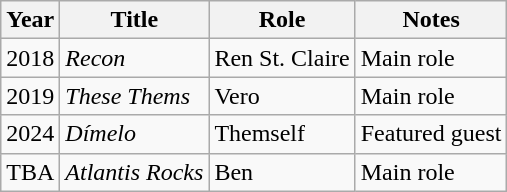<table class="wikitable">
<tr>
<th>Year</th>
<th>Title</th>
<th>Role</th>
<th>Notes</th>
</tr>
<tr>
<td>2018</td>
<td><em>Recon</em></td>
<td>Ren St. Claire</td>
<td>Main role</td>
</tr>
<tr>
<td>2019</td>
<td><em>These Thems</em></td>
<td>Vero</td>
<td>Main role</td>
</tr>
<tr>
<td>2024</td>
<td><em>Dímelo</em></td>
<td>Themself</td>
<td>Featured guest</td>
</tr>
<tr>
<td>TBA</td>
<td><em>Atlantis Rocks</em></td>
<td>Ben</td>
<td>Main role</td>
</tr>
</table>
